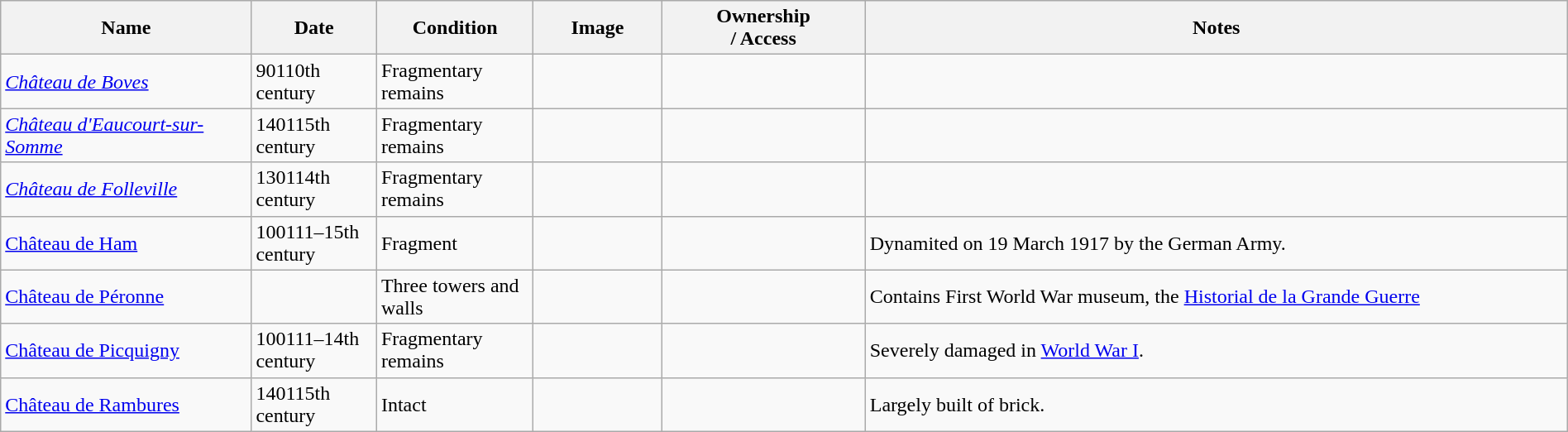<table class="wikitable sortable" width="100%">
<tr>
<th width="16%">Name<br></th>
<th width="8%">Date<br></th>
<th width="10%">Condition<br></th>
<th class="unsortable" width="96px">Image</th>
<th width="13%">Ownership<br>/ Access</th>
<th class="unsortable">Notes</th>
</tr>
<tr>
<td><em><a href='#'>Château de Boves</a></em></td>
<td><span>901</span>10th century</td>
<td>Fragmentary remains</td>
<td></td>
<td></td>
<td></td>
</tr>
<tr>
<td><em><a href='#'>Château d'Eaucourt-sur-Somme</a></em></td>
<td><span>1401</span>15th century</td>
<td>Fragmentary remains</td>
<td></td>
<td></td>
<td></td>
</tr>
<tr>
<td><em><a href='#'>Château de Folleville</a></em></td>
<td><span>1301</span>14th century</td>
<td>Fragmentary remains</td>
<td></td>
<td></td>
<td></td>
</tr>
<tr>
<td><a href='#'>Château de Ham</a></td>
<td><span>1001</span>11–15th century</td>
<td>Fragment</td>
<td></td>
<td></td>
<td>Dynamited on 19 March 1917 by the German Army.</td>
</tr>
<tr>
<td><a href='#'>Château de Péronne</a></td>
<td></td>
<td>Three towers and walls</td>
<td></td>
<td></td>
<td>Contains First World War museum, the <a href='#'>Historial de la Grande Guerre</a></td>
</tr>
<tr>
<td><a href='#'>Château de Picquigny</a></td>
<td><span>1001</span>11–14th century</td>
<td>Fragmentary remains</td>
<td></td>
<td></td>
<td>Severely damaged in <a href='#'>World War I</a>.</td>
</tr>
<tr>
<td><a href='#'>Château de Rambures</a></td>
<td><span>1401</span>15th century</td>
<td>Intact</td>
<td></td>
<td></td>
<td>Largely built of brick.</td>
</tr>
</table>
